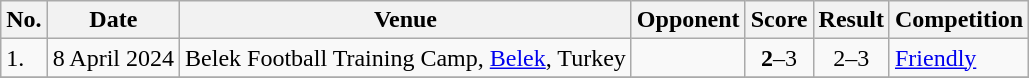<table class="wikitable">
<tr>
<th>No.</th>
<th>Date</th>
<th>Venue</th>
<th>Opponent</th>
<th>Score</th>
<th>Result</th>
<th>Competition</th>
</tr>
<tr>
<td>1.</td>
<td>8 April 2024</td>
<td>Belek Football Training Camp, <a href='#'>Belek</a>, Turkey</td>
<td></td>
<td align=center><strong>2</strong>–3</td>
<td align=center>2–3</td>
<td><a href='#'>Friendly</a></td>
</tr>
<tr>
</tr>
</table>
